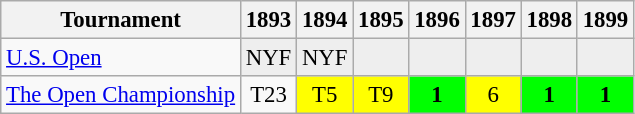<table class="wikitable" style="font-size:95%;text-align:center;">
<tr>
<th>Tournament</th>
<th>1893</th>
<th>1894</th>
<th>1895</th>
<th>1896</th>
<th>1897</th>
<th>1898</th>
<th>1899</th>
</tr>
<tr>
<td align=left><a href='#'>U.S. Open</a></td>
<td style="background:#eeeeee;">NYF</td>
<td style="background:#eeeeee;">NYF</td>
<td style="background:#eeeeee;"></td>
<td style="background:#eeeeee;"></td>
<td style="background:#eeeeee;"></td>
<td style="background:#eeeeee;"></td>
<td style="background:#eeeeee;"></td>
</tr>
<tr>
<td align=left><a href='#'>The Open Championship</a></td>
<td>T23</td>
<td style="background:yellow;">T5</td>
<td style="background:yellow;">T9</td>
<td style="background:lime;"><strong>1</strong></td>
<td style="background:yellow;">6</td>
<td style="background:lime;"><strong>1</strong></td>
<td style="background:lime;"><strong>1</strong></td>
</tr>
</table>
